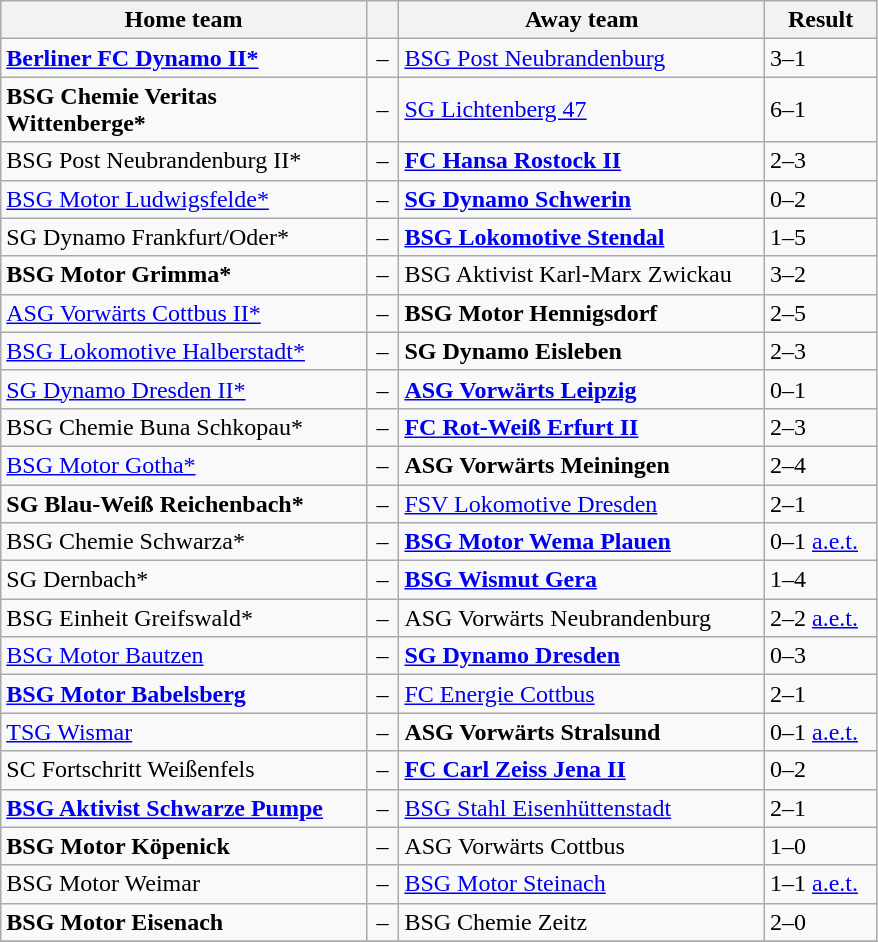<table class="wikitable" style="width:585px;" border="1">
<tr>
<th style="width:250px;" align="left">Home team</th>
<th style="width:15px;"></th>
<th style="width:250px;" align="left">Away team</th>
<th style="width:70px;" align="center;">Result</th>
</tr>
<tr>
<td><strong><a href='#'>Berliner FC Dynamo II*</a></strong></td>
<td align="center">–</td>
<td><a href='#'>BSG Post Neubrandenburg</a></td>
<td>3–1</td>
</tr>
<tr>
<td><strong>BSG Chemie Veritas Wittenberge*</strong></td>
<td align="center">–</td>
<td><a href='#'>SG Lichtenberg 47</a></td>
<td>6–1</td>
</tr>
<tr>
<td>BSG Post Neubrandenburg II*</td>
<td align="center">–</td>
<td><strong><a href='#'>FC Hansa Rostock II</a></strong></td>
<td>2–3</td>
</tr>
<tr>
<td><a href='#'>BSG Motor Ludwigsfelde*</a></td>
<td align="center">–</td>
<td><strong><a href='#'>SG Dynamo Schwerin</a></strong></td>
<td>0–2</td>
</tr>
<tr>
<td>SG Dynamo Frankfurt/Oder*</td>
<td align="center">–</td>
<td><strong><a href='#'>BSG Lokomotive Stendal</a></strong></td>
<td>1–5</td>
</tr>
<tr>
<td><strong>BSG Motor Grimma*</strong></td>
<td align="center">–</td>
<td>BSG Aktivist Karl-Marx Zwickau</td>
<td>3–2</td>
</tr>
<tr>
<td><a href='#'>ASG Vorwärts Cottbus II*</a></td>
<td align="center">–</td>
<td><strong>BSG Motor Hennigsdorf</strong></td>
<td>2–5</td>
</tr>
<tr>
<td><a href='#'>BSG Lokomotive Halberstadt*</a></td>
<td align="center">–</td>
<td><strong>SG Dynamo Eisleben</strong></td>
<td>2–3</td>
</tr>
<tr>
<td><a href='#'>SG Dynamo Dresden II*</a></td>
<td align="center">–</td>
<td><strong><a href='#'>ASG Vorwärts Leipzig</a></strong></td>
<td>0–1</td>
</tr>
<tr>
<td>BSG Chemie Buna Schkopau*</td>
<td align="center">–</td>
<td><strong><a href='#'>FC Rot-Weiß Erfurt II</a></strong></td>
<td>2–3</td>
</tr>
<tr>
<td><a href='#'>BSG Motor Gotha*</a></td>
<td align="center">–</td>
<td><strong>ASG Vorwärts Meiningen</strong></td>
<td>2–4</td>
</tr>
<tr>
<td><strong>SG Blau-Weiß Reichenbach*</strong></td>
<td align="center">–</td>
<td><a href='#'>FSV Lokomotive Dresden</a></td>
<td>2–1</td>
</tr>
<tr>
<td>BSG Chemie Schwarza*</td>
<td align="center">–</td>
<td><strong><a href='#'>BSG Motor Wema Plauen</a></strong></td>
<td>0–1 <a href='#'>a.e.t.</a></td>
</tr>
<tr>
<td>SG Dernbach*</td>
<td align="center">–</td>
<td><strong><a href='#'>BSG Wismut Gera</a></strong></td>
<td>1–4</td>
</tr>
<tr>
<td>BSG Einheit Greifswald*</td>
<td align="center">–</td>
<td>ASG Vorwärts Neubrandenburg</td>
<td>2–2 <a href='#'>a.e.t.</a></td>
</tr>
<tr>
<td><a href='#'>BSG Motor Bautzen</a></td>
<td align="center">–</td>
<td><strong><a href='#'>SG Dynamo Dresden</a></strong></td>
<td>0–3</td>
</tr>
<tr>
<td><strong><a href='#'>BSG Motor Babelsberg</a></strong></td>
<td align="center">–</td>
<td><a href='#'>FC Energie Cottbus</a></td>
<td>2–1</td>
</tr>
<tr>
<td><a href='#'>TSG Wismar</a></td>
<td align="center">–</td>
<td><strong>ASG Vorwärts Stralsund</strong></td>
<td>0–1 <a href='#'>a.e.t.</a></td>
</tr>
<tr>
<td>SC Fortschritt Weißenfels</td>
<td align="center">–</td>
<td><strong><a href='#'>FC Carl Zeiss Jena II</a></strong></td>
<td>0–2</td>
</tr>
<tr>
<td><strong><a href='#'>BSG Aktivist Schwarze Pumpe</a></strong></td>
<td align="center">–</td>
<td><a href='#'>BSG Stahl Eisenhüttenstadt</a></td>
<td>2–1</td>
</tr>
<tr>
<td><strong>BSG Motor Köpenick</strong></td>
<td align="center">–</td>
<td>ASG Vorwärts Cottbus</td>
<td>1–0</td>
</tr>
<tr>
<td>BSG Motor Weimar</td>
<td align="center">–</td>
<td><a href='#'>BSG Motor Steinach</a></td>
<td>1–1 <a href='#'>a.e.t.</a></td>
</tr>
<tr>
<td><strong>BSG Motor Eisenach</strong></td>
<td align="center">–</td>
<td>BSG Chemie Zeitz</td>
<td>2–0</td>
</tr>
<tr>
</tr>
</table>
